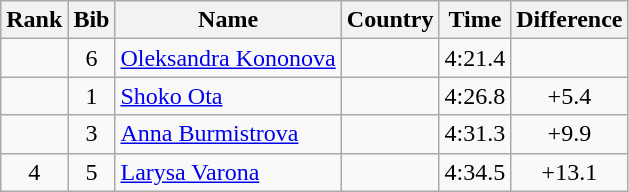<table class="wikitable sortable" style="text-align:center">
<tr>
<th>Rank</th>
<th>Bib</th>
<th>Name</th>
<th>Country</th>
<th>Time</th>
<th>Difference</th>
</tr>
<tr>
<td></td>
<td>6</td>
<td align=left><a href='#'>Oleksandra Kononova</a></td>
<td align=left></td>
<td>4:21.4</td>
<td></td>
</tr>
<tr>
<td></td>
<td>1</td>
<td align=left><a href='#'>Shoko Ota</a></td>
<td align=left></td>
<td>4:26.8</td>
<td>+5.4</td>
</tr>
<tr>
<td></td>
<td>3</td>
<td align=left><a href='#'>Anna Burmistrova</a></td>
<td align=left></td>
<td>4:31.3</td>
<td>+9.9</td>
</tr>
<tr>
<td>4</td>
<td>5</td>
<td align=left><a href='#'>Larysa Varona</a></td>
<td align=left></td>
<td>4:34.5</td>
<td>+13.1</td>
</tr>
</table>
